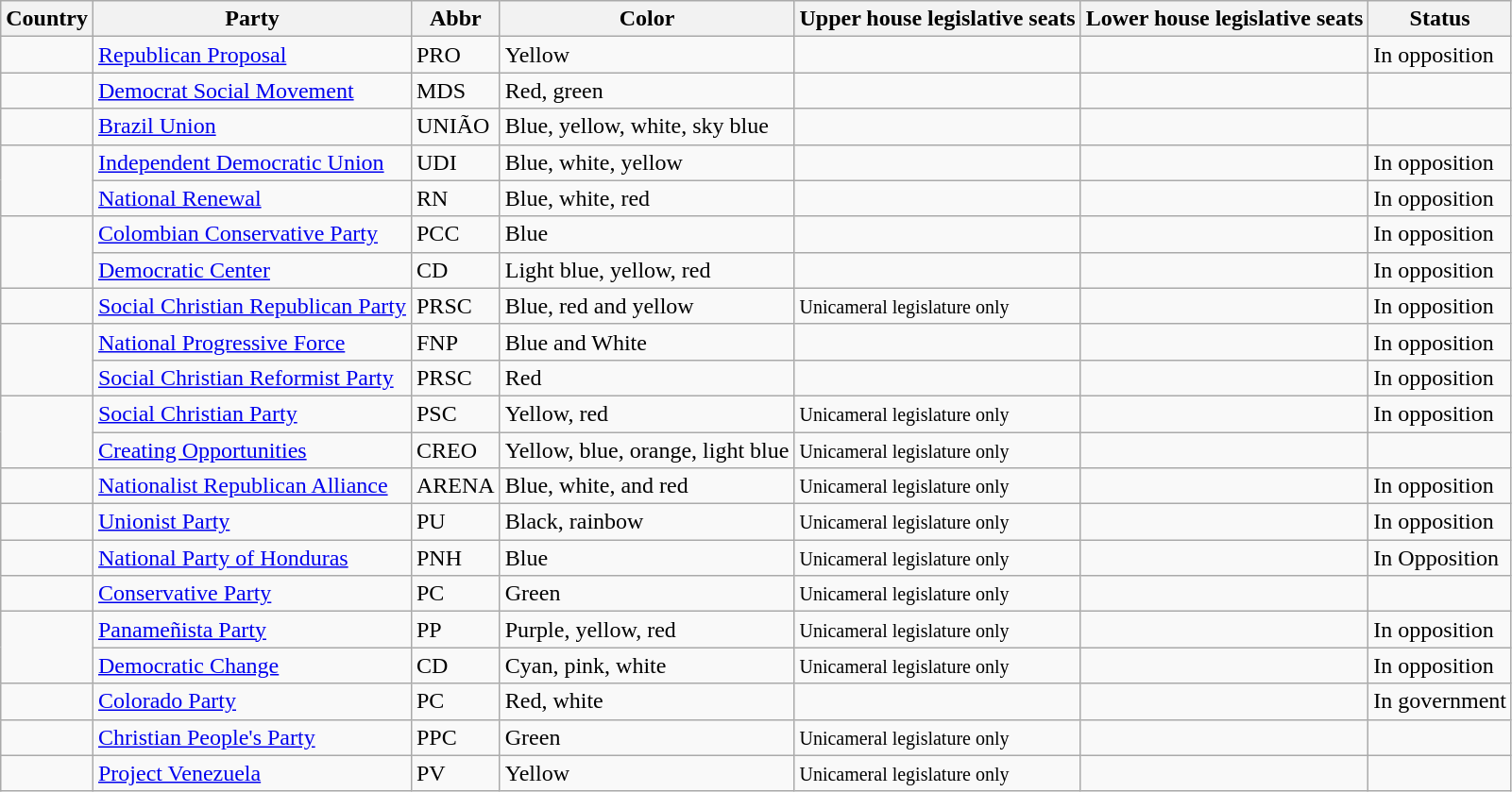<table class="wikitable sortable">
<tr>
<th>Country</th>
<th>Party</th>
<th>Abbr</th>
<th>Color</th>
<th>Upper house legislative seats</th>
<th>Lower house legislative seats</th>
<th>Status</th>
</tr>
<tr>
<td></td>
<td><a href='#'>Republican Proposal</a></td>
<td>PRO</td>
<td>Yellow</td>
<td></td>
<td></td>
<td> In opposition</td>
</tr>
<tr>
<td></td>
<td><a href='#'>Democrat Social Movement</a></td>
<td>MDS</td>
<td>Red, green</td>
<td></td>
<td></td>
<td></td>
</tr>
<tr>
<td></td>
<td><a href='#'>Brazil Union</a></td>
<td>UNIÃO</td>
<td>Blue, yellow, white, sky blue</td>
<td></td>
<td></td>
<td></td>
</tr>
<tr>
<td rowspan="2"></td>
<td><a href='#'>Independent Democratic Union</a></td>
<td>UDI</td>
<td>Blue, white, yellow</td>
<td></td>
<td></td>
<td> In opposition</td>
</tr>
<tr>
<td><a href='#'>National Renewal</a></td>
<td>RN</td>
<td>Blue, white, red</td>
<td></td>
<td></td>
<td> In opposition</td>
</tr>
<tr>
<td rowspan="2"></td>
<td><a href='#'>Colombian Conservative Party</a></td>
<td>PCC</td>
<td>Blue</td>
<td></td>
<td></td>
<td> In opposition</td>
</tr>
<tr>
<td><a href='#'>Democratic Center</a></td>
<td>CD</td>
<td>Light blue, yellow, red</td>
<td></td>
<td></td>
<td> In opposition</td>
</tr>
<tr>
<td></td>
<td><a href='#'>Social Christian Republican Party</a></td>
<td>PRSC</td>
<td>Blue, red and yellow</td>
<td><small>Unicameral legislature only</small></td>
<td></td>
<td> In opposition</td>
</tr>
<tr>
<td rowspan="2"></td>
<td><a href='#'>National Progressive Force</a></td>
<td>FNP</td>
<td>Blue and White</td>
<td></td>
<td></td>
<td> In opposition</td>
</tr>
<tr>
<td><a href='#'>Social Christian Reformist Party</a></td>
<td>PRSC</td>
<td>Red</td>
<td></td>
<td></td>
<td> In opposition</td>
</tr>
<tr>
<td rowspan="2"></td>
<td><a href='#'>Social Christian Party</a></td>
<td>PSC</td>
<td>Yellow, red</td>
<td><small>Unicameral legislature only</small></td>
<td></td>
<td> In opposition</td>
</tr>
<tr>
<td><a href='#'>Creating Opportunities</a></td>
<td>CREO</td>
<td>Yellow, blue, orange, light blue</td>
<td><small>Unicameral legislature only</small></td>
<td></td>
<td></td>
</tr>
<tr>
<td></td>
<td><a href='#'>Nationalist Republican Alliance</a></td>
<td>ARENA</td>
<td>Blue, white, and red</td>
<td><small>Unicameral legislature only</small></td>
<td></td>
<td> In opposition</td>
</tr>
<tr>
<td></td>
<td><a href='#'>Unionist Party</a></td>
<td>PU</td>
<td>Black, rainbow</td>
<td><small>Unicameral legislature only</small></td>
<td></td>
<td> In opposition</td>
</tr>
<tr>
<td></td>
<td><a href='#'>National Party of Honduras</a></td>
<td>PNH</td>
<td>Blue</td>
<td><small>Unicameral legislature only</small></td>
<td></td>
<td> In Opposition</td>
</tr>
<tr>
<td></td>
<td><a href='#'>Conservative Party</a></td>
<td>PC</td>
<td>Green</td>
<td><small>Unicameral legislature only</small></td>
<td></td>
<td></td>
</tr>
<tr>
<td rowspan="2"></td>
<td><a href='#'>Panameñista Party</a></td>
<td>PP</td>
<td>Purple, yellow, red</td>
<td><small>Unicameral legislature only</small></td>
<td></td>
<td> In opposition</td>
</tr>
<tr>
<td><a href='#'>Democratic Change</a></td>
<td>CD</td>
<td>Cyan, pink, white</td>
<td><small>Unicameral legislature only</small></td>
<td></td>
<td> In opposition</td>
</tr>
<tr>
<td></td>
<td><a href='#'>Colorado Party</a></td>
<td>PC</td>
<td>Red, white</td>
<td></td>
<td></td>
<td> In government</td>
</tr>
<tr>
<td></td>
<td><a href='#'>Christian People's Party</a></td>
<td>PPC</td>
<td>Green</td>
<td><small>Unicameral legislature only</small></td>
<td></td>
<td></td>
</tr>
<tr>
<td></td>
<td><a href='#'>Project Venezuela</a></td>
<td>PV</td>
<td>Yellow</td>
<td><small>Unicameral legislature only</small></td>
<td></td>
<td></td>
</tr>
</table>
